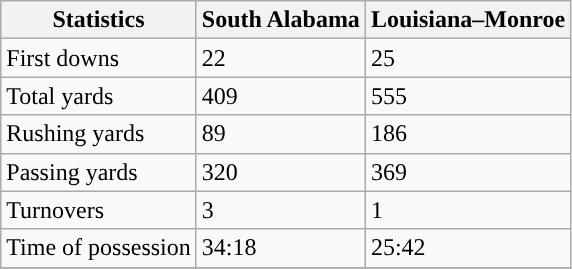<table class="wikitable">
<tr>
<th>Statistics</th>
<th>South Alabama</th>
<th>Louisiana–Monroe</th>
</tr>
<tr>
<td>First downs</td>
<td>22</td>
<td>25</td>
</tr>
<tr>
<td>Total yards</td>
<td>409</td>
<td>555</td>
</tr>
<tr>
<td>Rushing yards</td>
<td>89</td>
<td>186</td>
</tr>
<tr>
<td>Passing yards</td>
<td>320</td>
<td>369</td>
</tr>
<tr>
<td>Turnovers</td>
<td>3</td>
<td>1</td>
</tr>
<tr>
<td>Time of possession</td>
<td>34:18</td>
<td>25:42</td>
</tr>
<tr>
</tr>
</table>
